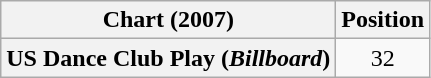<table class="wikitable plainrowheaders" style="text-align:center">
<tr>
<th scope="col">Chart (2007)</th>
<th scope="col">Position</th>
</tr>
<tr>
<th scope="row">US Dance Club Play (<em>Billboard</em>)</th>
<td style="text-align:center;">32</td>
</tr>
</table>
